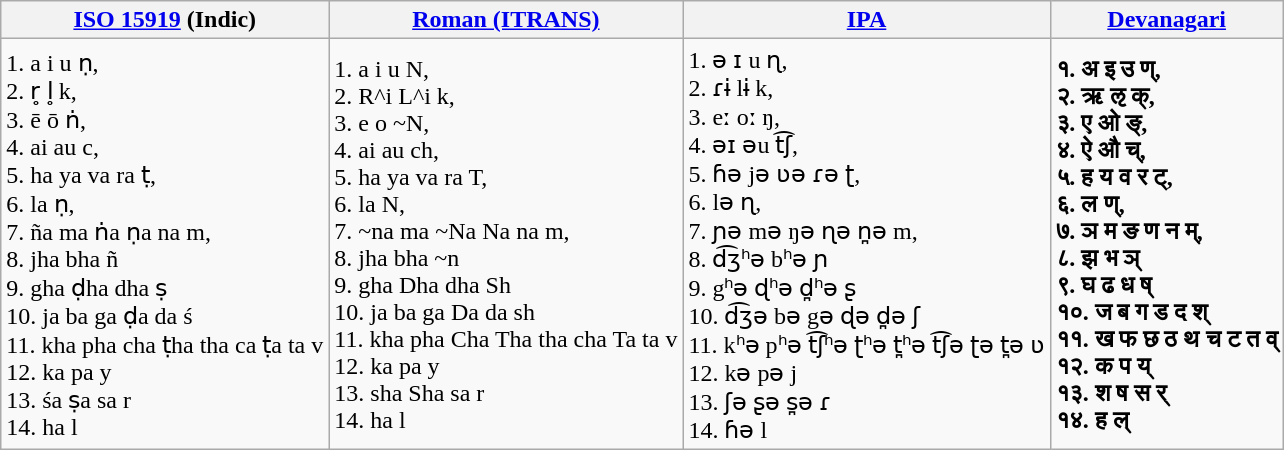<table class="wikitable">
<tr>
<th><a href='#'>ISO 15919</a> (Indic)</th>
<th><a href='#'>Roman (ITRANS)</a></th>
<th><a href='#'>IPA</a></th>
<th><a href='#'>Devanagari</a></th>
</tr>
<tr>
<td>1. a i u ṇ,<br>2. r̥ l̥ k,<br>3. ē ō ṅ,<br>4. ai au c,<br>5. ha ya va ra ṭ,<br>6. la ṇ,<br>7. ña ma ṅa ṇa na m,<br>8. jha bha ñ<br>9. gha ḍha dha ṣ<br>10. ja ba ga ḍa da ś<br>11. kha pha cha ṭha tha ca ṭa ta v<br>12. ka pa y<br>13. śa ṣa sa r<br>14. ha l</td>
<td>1. a i u N,<br>2. R^i L^i k,<br>3. e o ~N,<br>4. ai au ch,<br>5. ha ya va ra T,<br>6. la N,<br>7. ~na ma ~Na Na na m,<br>8. jha bha ~n<br>9. gha Dha dha Sh<br>10. ja ba ga Da da sh<br>11. kha pha Cha Tha tha cha Ta ta v<br>12. ka pa y<br>13. sha Sha sa r<br>14. ha l</td>
<td>1. ə ɪ u ɳ,<br>2. ɾɨ lɨ k,<br>3. eː oː ŋ,<br>4. əɪ əu t͡ʃ,<br>5. ɦə jə ʋə ɾə ʈ,<br>6. lə ɳ,<br>7. ɲə mə ŋə ɳə n̪ə m,<br>8. d͡ʒʰə bʰə ɲ<br>9. gʰə ɖʰə d̪ʰə ʂ<br>10. d͡ʒə bə gə ɖə d̪ə ʃ<br>11. kʰə pʰə t͡ʃʰə ʈʰə t̪ʰə t͡ʃə ʈə t̪ə ʋ<br>12. kə pə j<br>13. ʃə ʂə s̪ə ɾ<br>14. ɦə l</td>
<td><strong>१.  अ इ उ ण्,</strong><br><strong>२.  ऋ ऌ क्,</strong><br><strong>३.  ए ओ ङ्,</strong><br><strong>४.  ऐ औ च्,</strong><br><strong>५.  ह य व र ट्,</strong><br><strong>६.  ल ण्,</strong><br><strong>७.  ञ म ङ ण न म्,</strong><br><strong>८.  झ भ ञ्</strong><br><strong>९.  घ ढ ध ष्</strong><br><strong>१०. ज ब ग ड द श्</strong><br><strong>११. ख फ छ ठ थ च ट त व्</strong><br><strong>१२. क प य्</strong><br><strong>१३. श ष स र्</strong><br><strong>१४. ह ल्</strong></td>
</tr>
</table>
